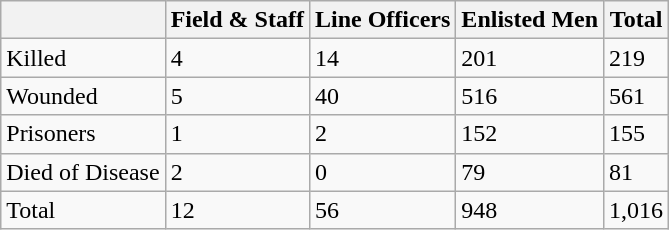<table class="wikitable">
<tr>
<th></th>
<th>Field & Staff</th>
<th>Line Officers</th>
<th>Enlisted Men</th>
<th>Total</th>
</tr>
<tr>
<td>Killed</td>
<td>4</td>
<td>14</td>
<td>201</td>
<td>219</td>
</tr>
<tr>
<td>Wounded</td>
<td>5</td>
<td>40</td>
<td>516</td>
<td>561</td>
</tr>
<tr>
<td>Prisoners</td>
<td>1</td>
<td>2</td>
<td>152</td>
<td>155</td>
</tr>
<tr>
<td>Died of Disease</td>
<td>2</td>
<td>0</td>
<td>79</td>
<td>81</td>
</tr>
<tr>
<td>Total</td>
<td>12</td>
<td>56</td>
<td>948</td>
<td>1,016</td>
</tr>
</table>
